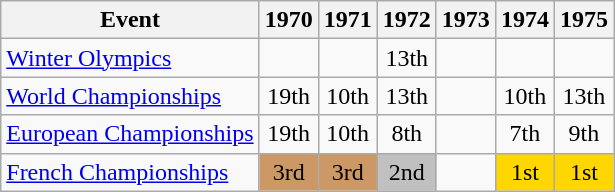<table class="wikitable">
<tr>
<th>Event</th>
<th>1970</th>
<th>1971</th>
<th>1972</th>
<th>1973</th>
<th>1974</th>
<th>1975</th>
</tr>
<tr>
<td><a href='#'>Winter Olympics</a></td>
<td></td>
<td></td>
<td align="center">13th</td>
<td></td>
<td></td>
<td></td>
</tr>
<tr>
<td><a href='#'>World Championships</a></td>
<td align="center">19th</td>
<td align="center">10th</td>
<td align="center">13th</td>
<td></td>
<td align="center">10th</td>
<td align="center">13th</td>
</tr>
<tr>
<td><a href='#'>European Championships</a></td>
<td align="center">19th</td>
<td align="center">10th</td>
<td align="center">8th</td>
<td></td>
<td align="center">7th</td>
<td align="center">9th</td>
</tr>
<tr>
<td><a href='#'>French Championships</a></td>
<td align="center" bgcolor="#cc9966">3rd</td>
<td align="center" bgcolor="#cc9966">3rd</td>
<td align="center" bgcolor="silver">2nd</td>
<td></td>
<td align="center" bgcolor="gold">1st</td>
<td align="center" bgcolor="gold">1st</td>
</tr>
</table>
